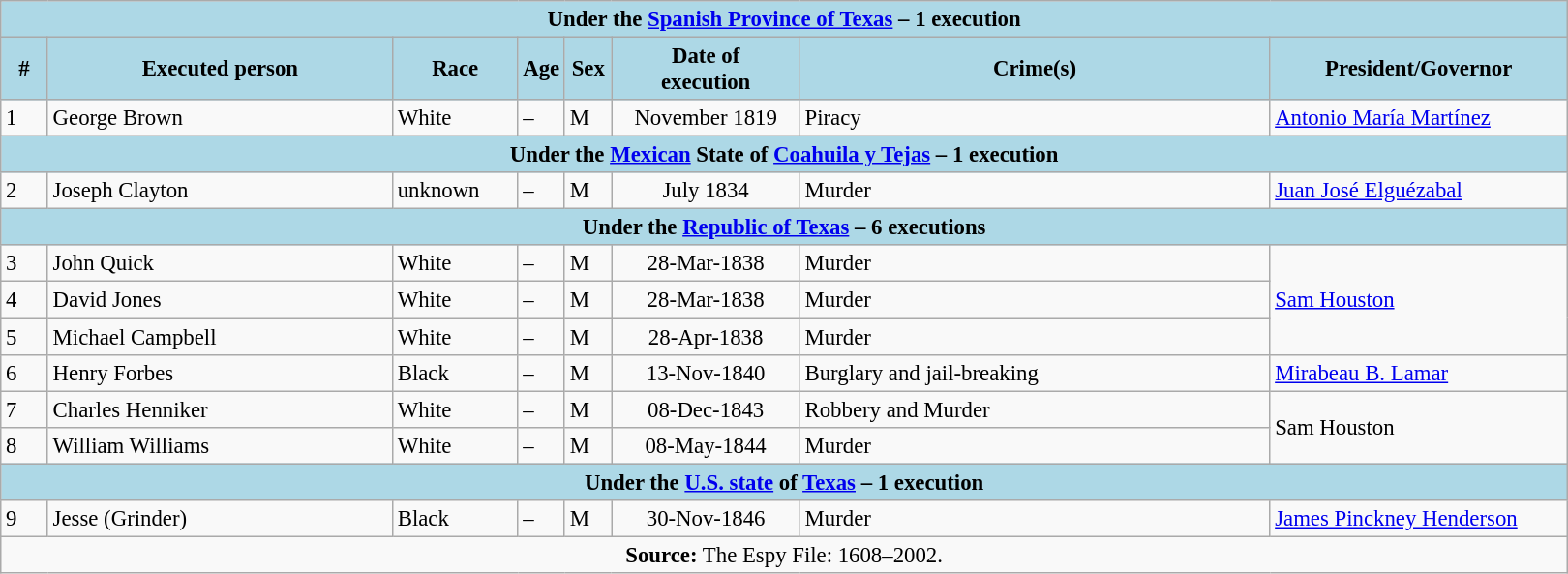<table class="wikitable" style="font-size:95%; ">
<tr>
<th colspan="8" style="background-color:#ADD8E6">Under the <a href='#'>Spanish Province of Texas</a> – 1 execution</th>
</tr>
<tr>
<th style="background-color:#ADD8E6" width="3%">#</th>
<th style="background-color:#ADD8E6" width="22%">Executed person</th>
<th style="background-color:#ADD8E6" width="8%">Race</th>
<th style="background-color:#ADD8E6" width="3%">Age</th>
<th style="background-color:#ADD8E6" width="3%">Sex</th>
<th style="background-color:#ADD8E6" width="12%">Date of <br>execution</th>
<th style="background-color:#ADD8E6" width="30%">Crime(s)</th>
<th style="background-color:#ADD8E6" width="30%">President/Governor</th>
</tr>
<tr>
<td>1</td>
<td>George Brown</td>
<td>White</td>
<td>–</td>
<td>M</td>
<td align=center>November 1819</td>
<td>Piracy</td>
<td Rowspan="1"><a href='#'>Antonio María Martínez</a></td>
</tr>
<tr>
<th colspan="8" style="background-color:#ADD8E6">Under the <a href='#'>Mexican</a> State of <a href='#'>Coahuila y Tejas</a> – 1 execution</th>
</tr>
<tr>
<td>2</td>
<td>Joseph Clayton</td>
<td>unknown</td>
<td>–</td>
<td>M</td>
<td align=center>July 1834</td>
<td>Murder</td>
<td Rowspan="1"><a href='#'>Juan José Elguézabal</a></td>
</tr>
<tr>
<th colspan="8" style="background-color:#ADD8E6">Under the <a href='#'>Republic of Texas</a> – 6 executions</th>
</tr>
<tr>
<td>3</td>
<td>John Quick</td>
<td>White</td>
<td>–</td>
<td>M</td>
<td align=center>28-Mar-1838</td>
<td>Murder</td>
<td Rowspan="3"><a href='#'>Sam Houston</a></td>
</tr>
<tr>
<td>4</td>
<td>David Jones</td>
<td>White</td>
<td>–</td>
<td>M</td>
<td align=center>28-Mar-1838</td>
<td>Murder</td>
</tr>
<tr>
<td>5</td>
<td>Michael Campbell</td>
<td>White</td>
<td>–</td>
<td>M</td>
<td align=center>28-Apr-1838</td>
<td>Murder</td>
</tr>
<tr>
<td>6</td>
<td>Henry Forbes</td>
<td>Black</td>
<td>–</td>
<td>M</td>
<td align=center>13-Nov-1840</td>
<td>Burglary and jail-breaking</td>
<td><a href='#'>Mirabeau B. Lamar</a></td>
</tr>
<tr>
<td>7</td>
<td>Charles Henniker</td>
<td>White</td>
<td>–</td>
<td>M</td>
<td align=center>08-Dec-1843</td>
<td>Robbery and Murder</td>
<td Rowspan="2">Sam Houston</td>
</tr>
<tr>
<td>8</td>
<td>William Williams</td>
<td>White</td>
<td>–</td>
<td>M</td>
<td align=center>08-May-1844</td>
<td>Murder</td>
</tr>
<tr>
<th colspan="8" style="background-color:#ADD8E6">Under the <a href='#'>U.S. state</a> of <a href='#'>Texas</a> – 1 execution</th>
</tr>
<tr>
<td>9</td>
<td>Jesse (Grinder)</td>
<td>Black</td>
<td>–</td>
<td>M</td>
<td align=center>30-Nov-1846</td>
<td>Murder</td>
<td><a href='#'>James Pinckney Henderson</a></td>
</tr>
<tr>
<td colspan=8 style="text-align:center;"><strong>Source:</strong> The Espy File: 1608–2002.</td>
</tr>
</table>
